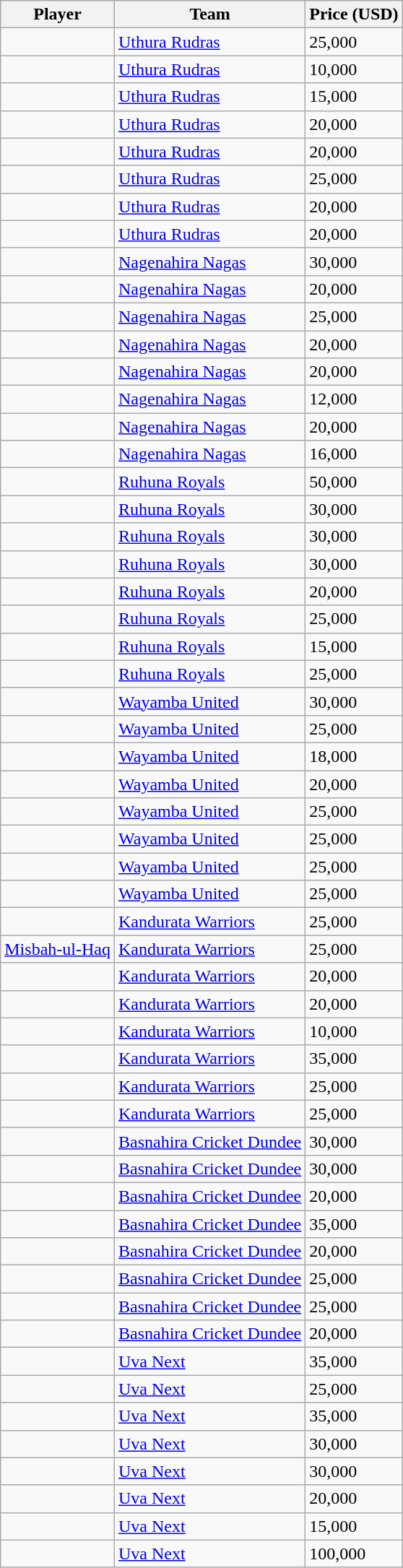<table class="wikitable sortable">
<tr>
<th>Player</th>
<th>Team</th>
<th>Price (USD)</th>
</tr>
<tr>
<td> </td>
<td><a href='#'>Uthura Rudras</a></td>
<td>25,000</td>
</tr>
<tr>
<td> </td>
<td><a href='#'>Uthura Rudras</a></td>
<td>10,000</td>
</tr>
<tr>
<td> </td>
<td><a href='#'>Uthura Rudras</a></td>
<td>15,000</td>
</tr>
<tr>
<td> </td>
<td><a href='#'>Uthura Rudras</a></td>
<td>20,000</td>
</tr>
<tr>
<td> </td>
<td><a href='#'>Uthura Rudras</a></td>
<td>20,000</td>
</tr>
<tr>
<td> </td>
<td><a href='#'>Uthura Rudras</a></td>
<td>25,000</td>
</tr>
<tr>
<td> </td>
<td><a href='#'>Uthura Rudras</a></td>
<td>20,000</td>
</tr>
<tr>
<td> </td>
<td><a href='#'>Uthura Rudras</a></td>
<td>20,000</td>
</tr>
<tr>
<td> </td>
<td><a href='#'>Nagenahira Nagas</a></td>
<td>30,000</td>
</tr>
<tr>
<td> </td>
<td><a href='#'>Nagenahira Nagas</a></td>
<td>20,000</td>
</tr>
<tr>
<td> </td>
<td><a href='#'>Nagenahira Nagas</a></td>
<td>25,000</td>
</tr>
<tr>
<td> </td>
<td><a href='#'>Nagenahira Nagas</a></td>
<td>20,000</td>
</tr>
<tr>
<td> </td>
<td><a href='#'>Nagenahira Nagas</a></td>
<td>20,000</td>
</tr>
<tr>
<td> </td>
<td><a href='#'>Nagenahira Nagas</a></td>
<td>12,000</td>
</tr>
<tr>
<td> </td>
<td><a href='#'>Nagenahira Nagas</a></td>
<td>20,000</td>
</tr>
<tr>
<td> </td>
<td><a href='#'>Nagenahira Nagas</a></td>
<td>16,000</td>
</tr>
<tr>
<td> </td>
<td><a href='#'>Ruhuna Royals</a></td>
<td>50,000</td>
</tr>
<tr>
<td> </td>
<td><a href='#'>Ruhuna Royals</a></td>
<td>30,000</td>
</tr>
<tr>
<td> </td>
<td><a href='#'>Ruhuna Royals</a></td>
<td>30,000</td>
</tr>
<tr>
<td> </td>
<td><a href='#'>Ruhuna Royals</a></td>
<td>30,000</td>
</tr>
<tr>
<td> </td>
<td><a href='#'>Ruhuna Royals</a></td>
<td>20,000</td>
</tr>
<tr>
<td> </td>
<td><a href='#'>Ruhuna Royals</a></td>
<td>25,000</td>
</tr>
<tr>
<td> </td>
<td><a href='#'>Ruhuna Royals</a></td>
<td>15,000</td>
</tr>
<tr>
<td> </td>
<td><a href='#'>Ruhuna Royals</a></td>
<td>25,000</td>
</tr>
<tr>
<td> </td>
<td><a href='#'>Wayamba United</a></td>
<td>30,000</td>
</tr>
<tr>
<td> </td>
<td><a href='#'>Wayamba United</a></td>
<td>25,000</td>
</tr>
<tr>
<td> </td>
<td><a href='#'>Wayamba United</a></td>
<td>18,000</td>
</tr>
<tr>
<td> </td>
<td><a href='#'>Wayamba United</a></td>
<td>20,000</td>
</tr>
<tr>
<td> </td>
<td><a href='#'>Wayamba United</a></td>
<td>25,000</td>
</tr>
<tr>
<td> </td>
<td><a href='#'>Wayamba United</a></td>
<td>25,000</td>
</tr>
<tr>
<td> </td>
<td><a href='#'>Wayamba United</a></td>
<td>25,000</td>
</tr>
<tr>
<td> </td>
<td><a href='#'>Wayamba United</a></td>
<td>25,000</td>
</tr>
<tr>
<td> </td>
<td><a href='#'>Kandurata Warriors</a></td>
<td>25,000</td>
</tr>
<tr>
<td> <a href='#'>Misbah-ul-Haq</a></td>
<td><a href='#'>Kandurata Warriors</a></td>
<td>25,000</td>
</tr>
<tr>
<td> </td>
<td><a href='#'>Kandurata Warriors</a></td>
<td>20,000</td>
</tr>
<tr>
<td> </td>
<td><a href='#'>Kandurata Warriors</a></td>
<td>20,000</td>
</tr>
<tr>
<td> </td>
<td><a href='#'>Kandurata Warriors</a></td>
<td>10,000</td>
</tr>
<tr>
<td> </td>
<td><a href='#'>Kandurata Warriors</a></td>
<td>35,000</td>
</tr>
<tr>
<td> </td>
<td><a href='#'>Kandurata Warriors</a></td>
<td>25,000</td>
</tr>
<tr>
<td> </td>
<td><a href='#'>Kandurata Warriors</a></td>
<td>25,000</td>
</tr>
<tr>
<td> </td>
<td><a href='#'>Basnahira Cricket Dundee</a></td>
<td>30,000</td>
</tr>
<tr>
<td> </td>
<td><a href='#'>Basnahira Cricket Dundee</a></td>
<td>30,000</td>
</tr>
<tr>
<td> </td>
<td><a href='#'>Basnahira Cricket Dundee</a></td>
<td>20,000</td>
</tr>
<tr>
<td> </td>
<td><a href='#'>Basnahira Cricket Dundee</a></td>
<td>35,000</td>
</tr>
<tr>
<td> </td>
<td><a href='#'>Basnahira Cricket Dundee</a></td>
<td>20,000</td>
</tr>
<tr>
<td> </td>
<td><a href='#'>Basnahira Cricket Dundee</a></td>
<td>25,000</td>
</tr>
<tr>
<td> </td>
<td><a href='#'>Basnahira Cricket Dundee</a></td>
<td>25,000</td>
</tr>
<tr>
<td> </td>
<td><a href='#'>Basnahira Cricket Dundee</a></td>
<td>20,000</td>
</tr>
<tr>
<td> </td>
<td><a href='#'>Uva Next</a></td>
<td>35,000</td>
</tr>
<tr>
<td> </td>
<td><a href='#'>Uva Next</a></td>
<td>25,000</td>
</tr>
<tr>
<td> </td>
<td><a href='#'>Uva Next</a></td>
<td>35,000</td>
</tr>
<tr>
<td> </td>
<td><a href='#'>Uva Next</a></td>
<td>30,000</td>
</tr>
<tr>
<td> </td>
<td><a href='#'>Uva Next</a></td>
<td>30,000</td>
</tr>
<tr>
<td> </td>
<td><a href='#'>Uva Next</a></td>
<td>20,000</td>
</tr>
<tr>
<td> </td>
<td><a href='#'>Uva Next</a></td>
<td>15,000</td>
</tr>
<tr>
<td> </td>
<td><a href='#'>Uva Next</a></td>
<td>100,000</td>
</tr>
</table>
